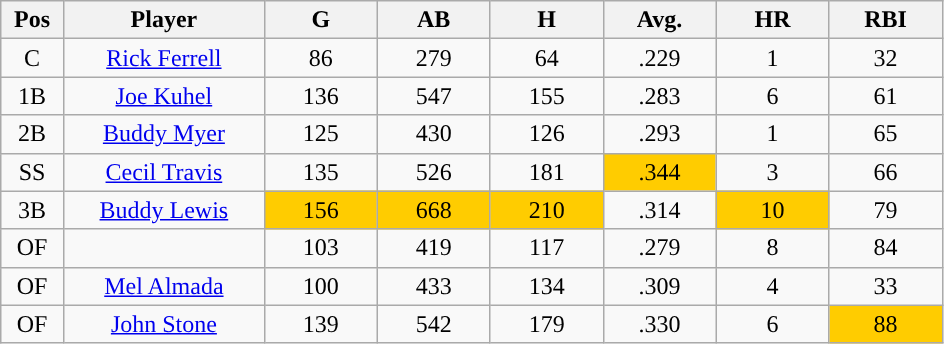<table class="wikitable sortable">
<tr>
<th bgcolor="#DDDDFF" width="5%">Pos</th>
<th bgcolor="#DDDDFF" width="16%">Player</th>
<th bgcolor="#DDDDFF" width="9%">G</th>
<th bgcolor="#DDDDFF" width="9%">AB</th>
<th bgcolor="#DDDDFF" width="9%">H</th>
<th bgcolor="#DDDDFF" width="9%">Avg.</th>
<th bgcolor="#DDDDFF" width="9%">HR</th>
<th bgcolor="#DDDDFF" width="9%">RBI</th>
</tr>
<tr align="center">
<td>C</td>
<td><a href='#'>Rick Ferrell</a></td>
<td>86</td>
<td>279</td>
<td>64</td>
<td>.229</td>
<td>1</td>
<td>32</td>
</tr>
<tr align="center">
<td>1B</td>
<td><a href='#'>Joe Kuhel</a></td>
<td>136</td>
<td>547</td>
<td>155</td>
<td>.283</td>
<td>6</td>
<td>61</td>
</tr>
<tr align="center">
<td>2B</td>
<td><a href='#'>Buddy Myer</a></td>
<td>125</td>
<td>430</td>
<td>126</td>
<td>.293</td>
<td>1</td>
<td>65</td>
</tr>
<tr align="center">
<td>SS</td>
<td><a href='#'>Cecil Travis</a></td>
<td>135</td>
<td>526</td>
<td>181</td>
<td style="background:#fc0;">.344</td>
<td>3</td>
<td>66</td>
</tr>
<tr align="center">
<td>3B</td>
<td><a href='#'>Buddy Lewis</a></td>
<td style="background:#fc0;">156</td>
<td style="background:#fc0;">668</td>
<td style="background:#fc0;">210</td>
<td>.314</td>
<td style="background:#fc0;">10</td>
<td>79</td>
</tr>
<tr align="center">
<td>OF</td>
<td></td>
<td>103</td>
<td>419</td>
<td>117</td>
<td>.279</td>
<td>8</td>
<td>84</td>
</tr>
<tr align="center">
<td>OF</td>
<td><a href='#'>Mel Almada</a></td>
<td>100</td>
<td>433</td>
<td>134</td>
<td>.309</td>
<td>4</td>
<td>33</td>
</tr>
<tr align="center">
<td>OF</td>
<td><a href='#'>John Stone</a></td>
<td>139</td>
<td>542</td>
<td>179</td>
<td>.330</td>
<td>6</td>
<td style="background:#fc0;">88</td>
</tr>
</table>
